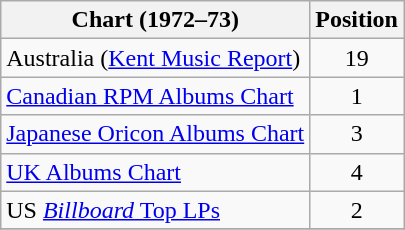<table class="wikitable sortable" style="text-align:center;">
<tr>
<th>Chart (1972–73)</th>
<th>Position</th>
</tr>
<tr>
<td align="left">Australia (<a href='#'>Kent Music Report</a>)</td>
<td style="text-align:center;">19</td>
</tr>
<tr>
<td align="left"><a href='#'>Canadian RPM Albums Chart</a></td>
<td>1</td>
</tr>
<tr>
<td align="left"><a href='#'>Japanese Oricon Albums Chart</a></td>
<td>3</td>
</tr>
<tr>
<td align="left"><a href='#'>UK Albums Chart</a></td>
<td>4</td>
</tr>
<tr>
<td align="left">US <a href='#'><em>Billboard</em> Top LPs</a></td>
<td>2</td>
</tr>
<tr>
</tr>
</table>
